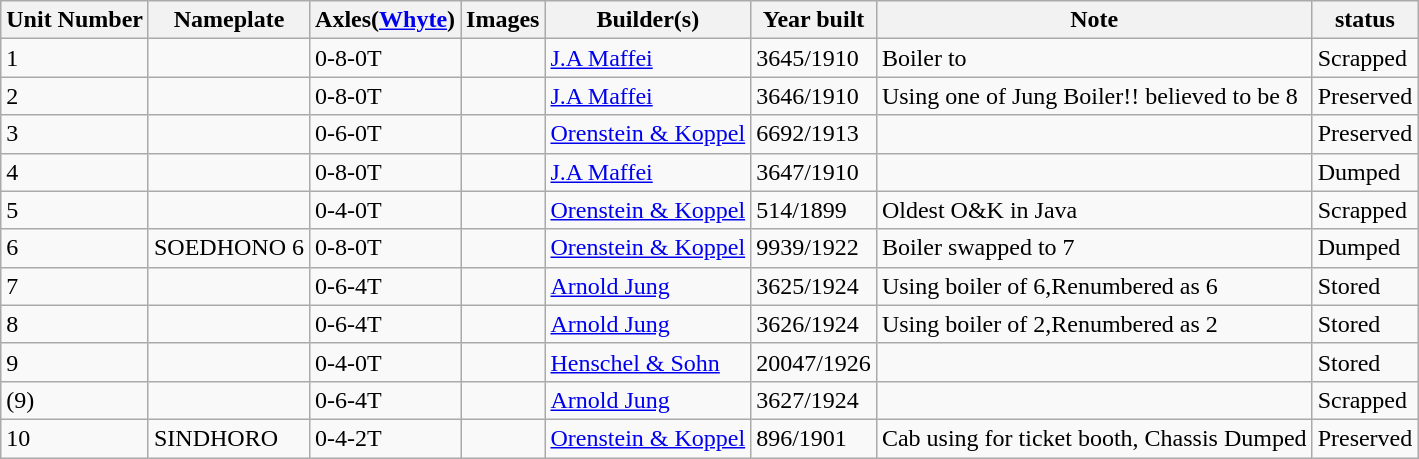<table class="wikitable">
<tr>
<th>Unit Number</th>
<th>Nameplate</th>
<th>Axles(<a href='#'>Whyte</a>)</th>
<th>Images</th>
<th>Builder(s)</th>
<th>Year built</th>
<th>Note</th>
<th>status</th>
</tr>
<tr>
<td>1</td>
<td></td>
<td>0-8-0T</td>
<td></td>
<td> <a href='#'>J.A Maffei</a></td>
<td>3645/1910</td>
<td>Boiler to</td>
<td>Scrapped</td>
</tr>
<tr>
<td>2</td>
<td></td>
<td>0-8-0T</td>
<td><br></td>
<td> <a href='#'>J.A Maffei</a></td>
<td>3646/1910</td>
<td>Using one of Jung Boiler!! believed to be 8</td>
<td>Preserved</td>
</tr>
<tr>
<td>3</td>
<td></td>
<td>0-6-0T</td>
<td><br></td>
<td> <a href='#'>Orenstein & Koppel</a></td>
<td>6692/1913</td>
<td></td>
<td>Preserved</td>
</tr>
<tr>
<td>4</td>
<td></td>
<td>0-8-0T</td>
<td></td>
<td> <a href='#'>J.A Maffei</a></td>
<td>3647/1910</td>
<td></td>
<td>Dumped</td>
</tr>
<tr>
<td>5</td>
<td></td>
<td>0-4-0T</td>
<td></td>
<td> <a href='#'>Orenstein & Koppel</a></td>
<td>514/1899</td>
<td>Oldest O&K in Java</td>
<td>Scrapped</td>
</tr>
<tr>
<td>6</td>
<td>SOEDHONO 6</td>
<td>0-8-0T</td>
<td></td>
<td> <a href='#'>Orenstein & Koppel</a></td>
<td>9939/1922</td>
<td>Boiler swapped to 7</td>
<td>Dumped</td>
</tr>
<tr>
<td>7</td>
<td></td>
<td>0-6-4T</td>
<td></td>
<td> <a href='#'>Arnold Jung</a></td>
<td>3625/1924</td>
<td>Using boiler of 6,Renumbered as 6</td>
<td>Stored</td>
</tr>
<tr>
<td>8</td>
<td></td>
<td>0-6-4T</td>
<td></td>
<td> <a href='#'>Arnold Jung</a></td>
<td>3626/1924</td>
<td>Using boiler of 2,Renumbered as 2</td>
<td>Stored</td>
</tr>
<tr>
<td>9</td>
<td></td>
<td>0-4-0T</td>
<td><br></td>
<td> <a href='#'>Henschel & Sohn</a></td>
<td>20047/1926</td>
<td></td>
<td>Stored</td>
</tr>
<tr>
<td>(9)</td>
<td></td>
<td>0-6-4T</td>
<td></td>
<td> <a href='#'>Arnold Jung</a></td>
<td>3627/1924</td>
<td></td>
<td>Scrapped</td>
</tr>
<tr>
<td>10</td>
<td>SINDHORO</td>
<td>0-4-2T</td>
<td></td>
<td> <a href='#'>Orenstein & Koppel</a></td>
<td>896/1901</td>
<td>Cab using for ticket booth, Chassis Dumped</td>
<td>Preserved</td>
</tr>
</table>
